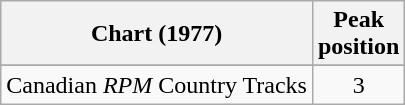<table class="wikitable sortable">
<tr>
<th align="left">Chart (1977)</th>
<th align"center">Peak<br>position</th>
</tr>
<tr>
</tr>
<tr>
<td align="left">Canadian <em>RPM</em> Country Tracks</td>
<td align="center">3</td>
</tr>
</table>
